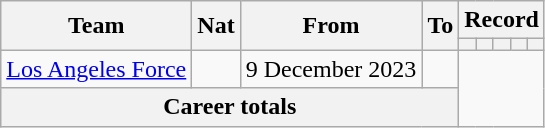<table class="wikitable" style="text-align: center">
<tr>
<th rowspan=2>Team</th>
<th rowspan=2>Nat</th>
<th rowspan=2>From</th>
<th rowspan=2>To</th>
<th colspan=8>Record</th>
</tr>
<tr>
<th></th>
<th></th>
<th></th>
<th></th>
<th></th>
</tr>
<tr>
<td align=left><a href='#'>Los Angeles Force</a></td>
<td></td>
<td align=left>9 December 2023</td>
<td align=left><br></td>
</tr>
<tr>
<th colspan=4>Career totals<br></th>
</tr>
</table>
